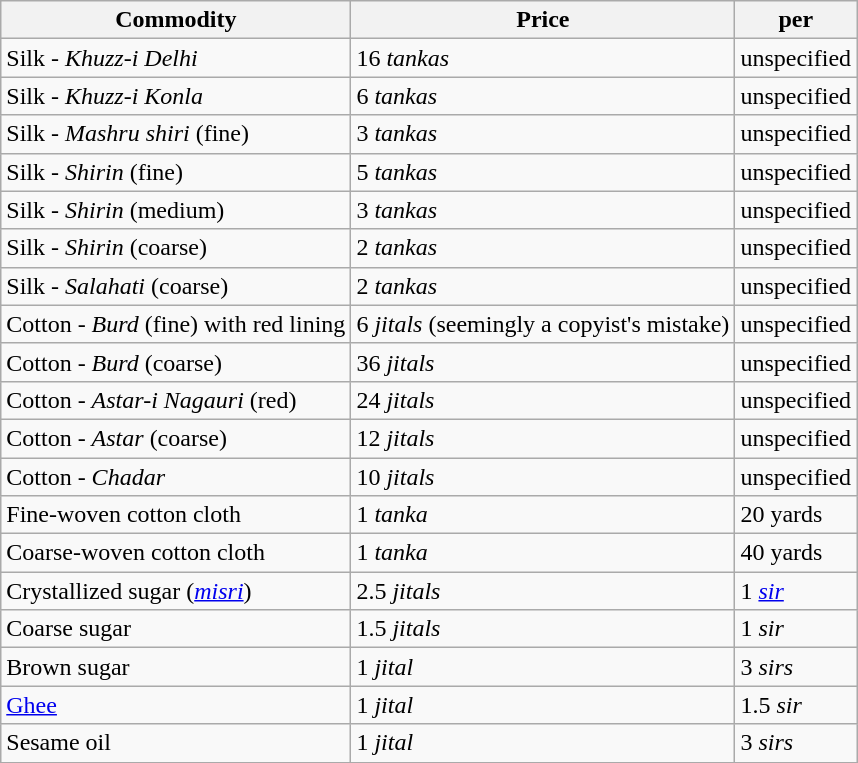<table class="wikitable sortable collapsible">
<tr>
<th>Commodity</th>
<th>Price</th>
<th>per</th>
</tr>
<tr>
<td>Silk - <em>Khuzz-i Delhi</em></td>
<td>16 <em>tankas</em></td>
<td>unspecified</td>
</tr>
<tr>
<td>Silk - <em>Khuzz-i Konla</em></td>
<td>6 <em>tankas</em></td>
<td>unspecified</td>
</tr>
<tr>
<td>Silk - <em>Mashru shiri</em> (fine)</td>
<td>3 <em>tankas</em></td>
<td>unspecified</td>
</tr>
<tr>
<td>Silk - <em>Shirin</em> (fine)</td>
<td>5 <em>tankas</em></td>
<td>unspecified</td>
</tr>
<tr>
<td>Silk - <em>Shirin</em> (medium)</td>
<td>3 <em>tankas</em></td>
<td>unspecified</td>
</tr>
<tr>
<td>Silk - <em>Shirin</em> (coarse)</td>
<td>2 <em>tankas</em></td>
<td>unspecified</td>
</tr>
<tr>
<td>Silk - <em>Salahati</em> (coarse)</td>
<td>2 <em>tankas</em></td>
<td>unspecified</td>
</tr>
<tr>
<td>Cotton - <em>Burd</em> (fine) with red lining</td>
<td>6 <em>jitals</em> (seemingly a copyist's mistake)</td>
<td>unspecified</td>
</tr>
<tr>
<td>Cotton - <em>Burd</em> (coarse)</td>
<td>36 <em>jitals</em></td>
<td>unspecified</td>
</tr>
<tr>
<td>Cotton - <em>Astar-i Nagauri</em> (red)</td>
<td>24 <em>jitals</em></td>
<td>unspecified</td>
</tr>
<tr>
<td>Cotton - <em>Astar</em> (coarse)</td>
<td>12 <em>jitals</em></td>
<td>unspecified</td>
</tr>
<tr>
<td>Cotton - <em>Chadar</em></td>
<td>10 <em>jitals</em></td>
<td>unspecified</td>
</tr>
<tr>
<td>Fine-woven cotton cloth</td>
<td>1 <em>tanka</em></td>
<td>20 yards</td>
</tr>
<tr>
<td>Coarse-woven cotton cloth</td>
<td>1 <em>tanka</em></td>
<td>40 yards</td>
</tr>
<tr>
<td>Crystallized sugar (<em><a href='#'>misri</a></em>)</td>
<td>2.5 <em>jitals</em></td>
<td>1 <em><a href='#'>sir</a></em></td>
</tr>
<tr>
<td>Coarse sugar</td>
<td>1.5 <em>jitals</em></td>
<td>1 <em>sir</em></td>
</tr>
<tr>
<td>Brown sugar</td>
<td>1 <em>jital</em></td>
<td>3 <em>sirs</em></td>
</tr>
<tr>
<td><a href='#'>Ghee</a></td>
<td>1 <em>jital</em></td>
<td>1.5 <em>sir</em></td>
</tr>
<tr>
<td>Sesame oil</td>
<td>1 <em>jital</em></td>
<td>3 <em>sirs</em></td>
</tr>
</table>
